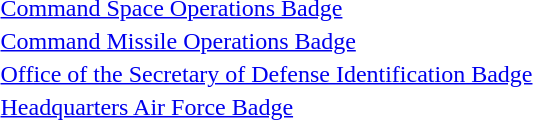<table>
<tr>
<td></td>
<td><a href='#'>Command Space Operations Badge</a></td>
</tr>
<tr>
<td></td>
<td><a href='#'>Command Missile Operations Badge</a></td>
</tr>
<tr>
<td></td>
<td><a href='#'>Office of the Secretary of Defense Identification Badge</a></td>
</tr>
<tr>
<td></td>
<td><a href='#'>Headquarters Air Force Badge</a></td>
</tr>
</table>
